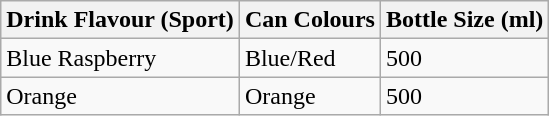<table class="wikitable">
<tr>
<th>Drink Flavour (Sport)</th>
<th>Can Colours</th>
<th>Bottle Size (ml)</th>
</tr>
<tr>
<td>Blue Raspberry</td>
<td>Blue/Red</td>
<td>500</td>
</tr>
<tr>
<td>Orange</td>
<td>Orange</td>
<td>500</td>
</tr>
</table>
